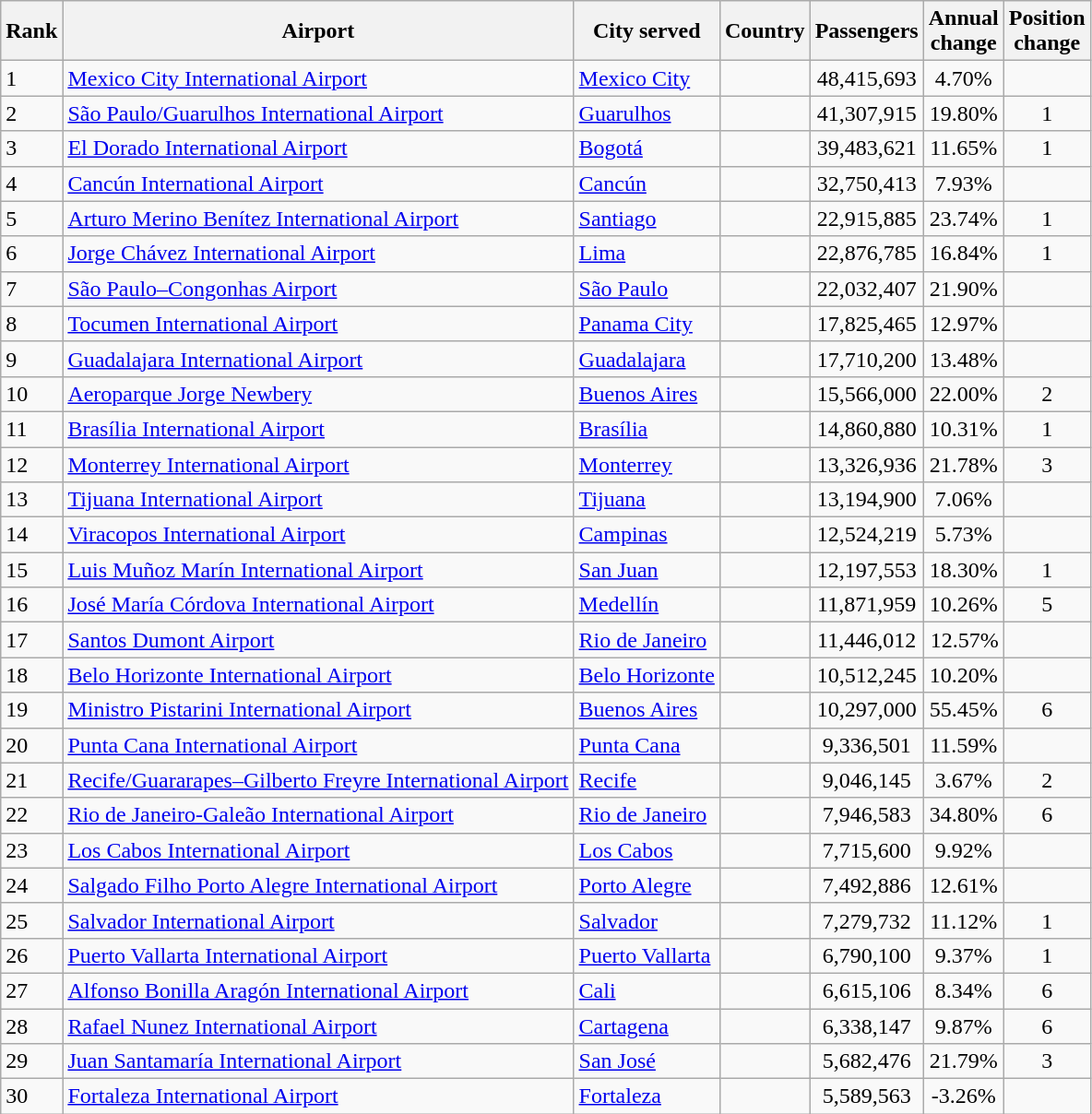<table class="wikitable sortable">
<tr>
<th>Rank</th>
<th>Airport</th>
<th>City served</th>
<th>Country</th>
<th>Passengers</th>
<th>Annual<br>change</th>
<th>Position<br>change</th>
</tr>
<tr>
<td>1</td>
<td><a href='#'>Mexico City International Airport</a></td>
<td><a href='#'>Mexico City</a></td>
<td></td>
<td align="center">48,415,693</td>
<td align="center">4.70%</td>
<td align="center"></td>
</tr>
<tr>
<td>2</td>
<td><a href='#'>São Paulo/Guarulhos International Airport</a></td>
<td><a href='#'>Guarulhos</a></td>
<td></td>
<td align="center">41,307,915</td>
<td align="center">19.80%</td>
<td align="center">1</td>
</tr>
<tr>
<td>3</td>
<td><a href='#'>El Dorado International Airport</a></td>
<td><a href='#'>Bogotá</a></td>
<td></td>
<td align="center">39,483,621</td>
<td align="center">11.65%</td>
<td align="center">1</td>
</tr>
<tr>
<td>4</td>
<td><a href='#'>Cancún International Airport</a></td>
<td><a href='#'>Cancún</a></td>
<td></td>
<td align="center">32,750,413</td>
<td align="center">7.93%</td>
<td align="center"></td>
</tr>
<tr>
<td>5</td>
<td><a href='#'>Arturo Merino Benítez International Airport</a></td>
<td><a href='#'>Santiago</a></td>
<td></td>
<td align="center">22,915,885</td>
<td align="center">23.74%</td>
<td align="center">1</td>
</tr>
<tr>
<td>6</td>
<td><a href='#'>Jorge Chávez International Airport</a></td>
<td><a href='#'>Lima</a></td>
<td></td>
<td align="center">22,876,785</td>
<td align="center">16.84%</td>
<td align="center">1</td>
</tr>
<tr>
<td>7</td>
<td><a href='#'>São Paulo–Congonhas Airport</a></td>
<td><a href='#'>São Paulo</a></td>
<td></td>
<td align="center">22,032,407</td>
<td align="center">21.90%</td>
<td align="center"></td>
</tr>
<tr>
<td>8</td>
<td><a href='#'>Tocumen International Airport</a></td>
<td><a href='#'>Panama City</a></td>
<td></td>
<td align="center">17,825,465</td>
<td align="center">12.97%</td>
<td align="center"></td>
</tr>
<tr>
<td>9</td>
<td><a href='#'>Guadalajara International Airport</a></td>
<td><a href='#'>Guadalajara</a></td>
<td></td>
<td align="center">17,710,200</td>
<td align="center">13.48%</td>
<td align="center"></td>
</tr>
<tr>
<td>10</td>
<td><a href='#'>Aeroparque Jorge Newbery</a></td>
<td><a href='#'>Buenos Aires</a></td>
<td></td>
<td align="center">15,566,000</td>
<td align="center">22.00%</td>
<td align="center">2</td>
</tr>
<tr>
<td>11</td>
<td><a href='#'>Brasília International Airport</a></td>
<td><a href='#'>Brasília</a></td>
<td></td>
<td align="center">14,860,880</td>
<td align="center">10.31%</td>
<td align="center">1</td>
</tr>
<tr>
<td>12</td>
<td><a href='#'>Monterrey International Airport</a></td>
<td><a href='#'>Monterrey</a></td>
<td></td>
<td align="center">13,326,936</td>
<td align="center">21.78%</td>
<td align="center">3</td>
</tr>
<tr>
<td>13</td>
<td><a href='#'>Tijuana International Airport</a></td>
<td><a href='#'>Tijuana</a></td>
<td></td>
<td align="center">13,194,900</td>
<td align="center">7.06%</td>
<td align="center"></td>
</tr>
<tr>
<td>14</td>
<td><a href='#'>Viracopos International Airport</a></td>
<td><a href='#'>Campinas</a></td>
<td></td>
<td align="center">12,524,219</td>
<td align="center">5.73%</td>
<td align="center"></td>
</tr>
<tr>
<td>15</td>
<td><a href='#'>Luis Muñoz Marín International Airport</a></td>
<td><a href='#'>San Juan</a></td>
<td></td>
<td align="center">12,197,553</td>
<td align="center">18.30%</td>
<td align="center">1</td>
</tr>
<tr>
<td>16</td>
<td><a href='#'>José María Córdova International Airport</a></td>
<td><a href='#'>Medellín</a></td>
<td></td>
<td align="center">11,871,959</td>
<td align="center">10.26%</td>
<td align="center">5</td>
</tr>
<tr>
<td>17</td>
<td><a href='#'>Santos Dumont Airport</a></td>
<td><a href='#'>Rio de Janeiro</a></td>
<td></td>
<td align="center">11,446,012</td>
<td style="text-align:right;">12.57%</td>
<td style="text-align:center;"></td>
</tr>
<tr>
<td>18</td>
<td><a href='#'>Belo Horizonte International Airport</a></td>
<td><a href='#'>Belo Horizonte</a></td>
<td></td>
<td align="center">10,512,245</td>
<td align="center">10.20%</td>
<td align="center"></td>
</tr>
<tr>
<td>19</td>
<td><a href='#'>Ministro Pistarini International Airport</a></td>
<td><a href='#'>Buenos Aires</a></td>
<td></td>
<td align="center">10,297,000</td>
<td align="center">55.45%</td>
<td align="center">6</td>
</tr>
<tr>
<td>20</td>
<td><a href='#'>Punta Cana International Airport</a></td>
<td><a href='#'>Punta Cana</a></td>
<td></td>
<td align="center">9,336,501</td>
<td align="center">11.59%</td>
<td align="center"></td>
</tr>
<tr>
<td>21</td>
<td><a href='#'>Recife/Guararapes–Gilberto Freyre International Airport</a></td>
<td><a href='#'>Recife</a></td>
<td></td>
<td align="center">9,046,145</td>
<td align="center">3.67%</td>
<td align="center">2</td>
</tr>
<tr>
<td>22</td>
<td><a href='#'>Rio de Janeiro-Galeão International Airport</a></td>
<td><a href='#'>Rio de Janeiro</a></td>
<td></td>
<td align="center">7,946,583</td>
<td align="center">34.80%</td>
<td align="center">6</td>
</tr>
<tr>
<td>23</td>
<td><a href='#'>Los Cabos International Airport</a></td>
<td><a href='#'>Los Cabos</a></td>
<td></td>
<td align="center">7,715,600</td>
<td align="center">9.92%</td>
<td align="center"></td>
</tr>
<tr>
<td>24</td>
<td><a href='#'>Salgado Filho Porto Alegre International Airport</a></td>
<td><a href='#'>Porto Alegre</a></td>
<td></td>
<td align="center">7,492,886</td>
<td align="center">12.61%</td>
<td align="center"></td>
</tr>
<tr>
<td>25</td>
<td><a href='#'>Salvador International Airport</a></td>
<td><a href='#'>Salvador</a></td>
<td></td>
<td align="center">7,279,732</td>
<td align="center">11.12%</td>
<td align="center">1</td>
</tr>
<tr>
<td>26</td>
<td><a href='#'>Puerto Vallarta International Airport</a></td>
<td><a href='#'>Puerto Vallarta</a></td>
<td></td>
<td align="center">6,790,100</td>
<td align="center">9.37%</td>
<td align="center">1</td>
</tr>
<tr>
<td>27</td>
<td><a href='#'>Alfonso Bonilla Aragón International Airport</a></td>
<td><a href='#'>Cali</a></td>
<td></td>
<td align="center">6,615,106</td>
<td align="center">8.34%</td>
<td align="center">6</td>
</tr>
<tr>
<td>28</td>
<td><a href='#'>Rafael Nunez International Airport</a></td>
<td><a href='#'>Cartagena</a></td>
<td></td>
<td align="center">6,338,147</td>
<td align="center">9.87%</td>
<td align="center">6</td>
</tr>
<tr>
<td>29</td>
<td><a href='#'>Juan Santamaría International Airport</a></td>
<td><a href='#'>San José</a></td>
<td></td>
<td align="center">5,682,476</td>
<td align="center">21.79%</td>
<td align="center">3</td>
</tr>
<tr>
<td>30</td>
<td><a href='#'>Fortaleza International Airport</a></td>
<td><a href='#'>Fortaleza</a></td>
<td></td>
<td align="center">5,589,563</td>
<td align="center">-3.26%</td>
<td align="center"></td>
</tr>
</table>
